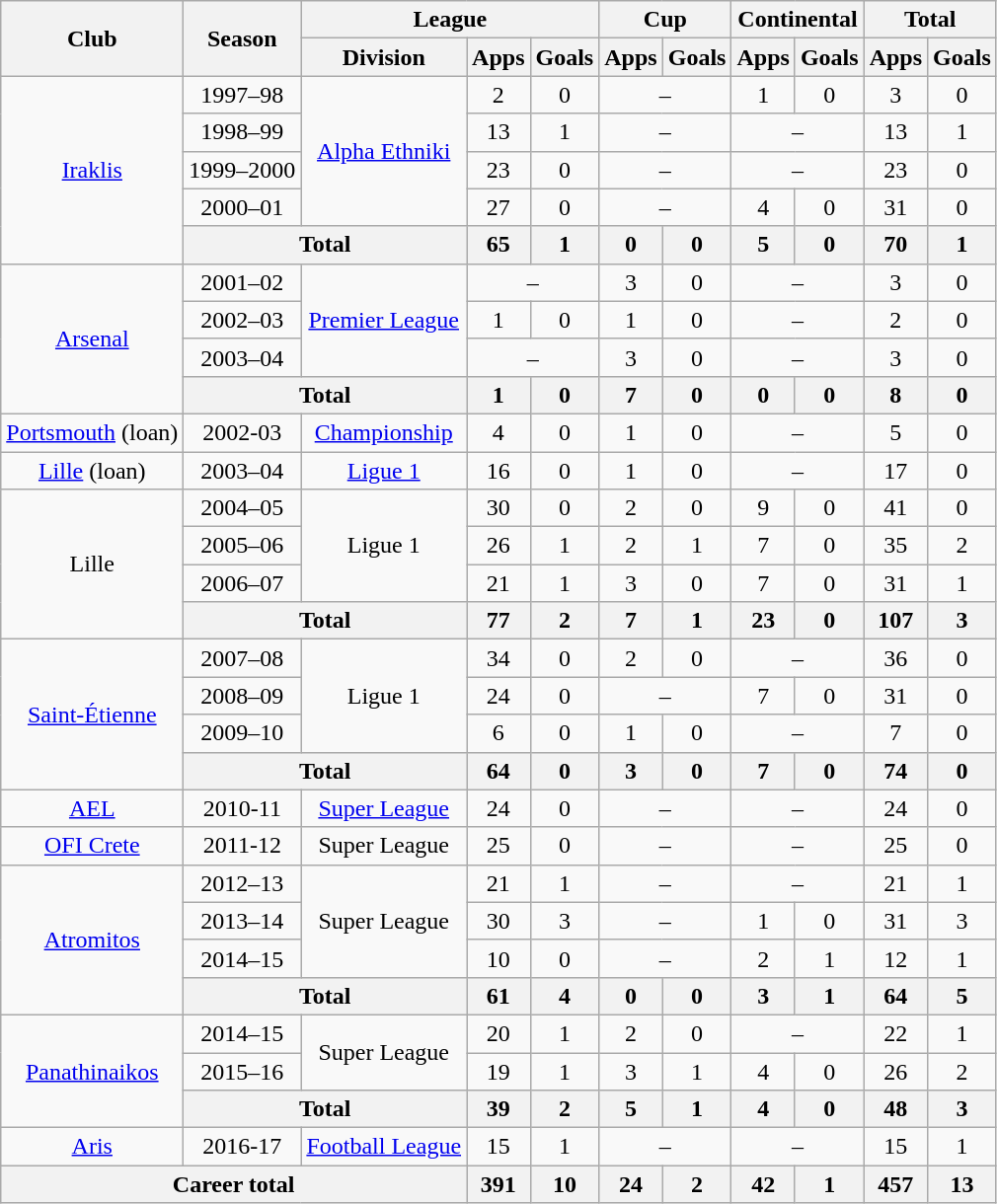<table class="wikitable" style="text-align:center">
<tr>
<th rowspan="2">Club</th>
<th rowspan="2">Season</th>
<th colspan="3">League</th>
<th colspan="2">Cup</th>
<th colspan="2">Continental</th>
<th colspan="2">Total</th>
</tr>
<tr>
<th>Division</th>
<th>Apps</th>
<th>Goals</th>
<th>Apps</th>
<th>Goals</th>
<th>Apps</th>
<th>Goals</th>
<th>Apps</th>
<th>Goals</th>
</tr>
<tr>
<td rowspan="5"><a href='#'>Iraklis</a></td>
<td>1997–98</td>
<td rowspan="4"><a href='#'>Alpha Ethniki</a></td>
<td>2</td>
<td>0</td>
<td colspan="2">–</td>
<td>1</td>
<td>0</td>
<td>3</td>
<td>0</td>
</tr>
<tr>
<td>1998–99</td>
<td>13</td>
<td>1</td>
<td colspan="2">–</td>
<td colspan="2">–</td>
<td>13</td>
<td>1</td>
</tr>
<tr>
<td>1999–2000</td>
<td>23</td>
<td>0</td>
<td colspan="2">–</td>
<td colspan="2">–</td>
<td>23</td>
<td>0</td>
</tr>
<tr>
<td>2000–01</td>
<td>27</td>
<td>0</td>
<td colspan="2">–</td>
<td>4</td>
<td>0</td>
<td>31</td>
<td>0</td>
</tr>
<tr>
<th colspan="2">Total</th>
<th>65</th>
<th>1</th>
<th>0</th>
<th>0</th>
<th>5</th>
<th>0</th>
<th>70</th>
<th>1</th>
</tr>
<tr>
<td rowspan="4"><a href='#'>Arsenal</a></td>
<td>2001–02</td>
<td rowspan="3"><a href='#'>Premier League</a></td>
<td colspan="2">–</td>
<td>3</td>
<td>0</td>
<td colspan="2">–</td>
<td>3</td>
<td>0</td>
</tr>
<tr>
<td>2002–03</td>
<td>1</td>
<td>0</td>
<td>1</td>
<td>0</td>
<td colspan="2">–</td>
<td>2</td>
<td>0</td>
</tr>
<tr>
<td>2003–04</td>
<td colspan="2">–</td>
<td>3</td>
<td>0</td>
<td colspan="2">–</td>
<td>3</td>
<td>0</td>
</tr>
<tr>
<th colspan="2">Total</th>
<th>1</th>
<th>0</th>
<th>7</th>
<th>0</th>
<th>0</th>
<th>0</th>
<th>8</th>
<th>0</th>
</tr>
<tr>
<td><a href='#'>Portsmouth</a> (loan)</td>
<td>2002-03</td>
<td><a href='#'>Championship</a></td>
<td>4</td>
<td>0</td>
<td>1</td>
<td>0</td>
<td colspan="2">–</td>
<td>5</td>
<td>0</td>
</tr>
<tr>
<td><a href='#'>Lille</a> (loan)</td>
<td>2003–04</td>
<td><a href='#'>Ligue 1</a></td>
<td>16</td>
<td>0</td>
<td>1</td>
<td>0</td>
<td colspan="2">–</td>
<td>17</td>
<td>0</td>
</tr>
<tr>
<td rowspan="4">Lille</td>
<td>2004–05</td>
<td rowspan="3">Ligue 1</td>
<td>30</td>
<td>0</td>
<td>2</td>
<td>0</td>
<td>9</td>
<td>0</td>
<td>41</td>
<td>0</td>
</tr>
<tr>
<td>2005–06</td>
<td>26</td>
<td>1</td>
<td>2</td>
<td>1</td>
<td>7</td>
<td>0</td>
<td>35</td>
<td>2</td>
</tr>
<tr>
<td>2006–07</td>
<td>21</td>
<td>1</td>
<td>3</td>
<td>0</td>
<td>7</td>
<td>0</td>
<td>31</td>
<td>1</td>
</tr>
<tr>
<th colspan="2">Total</th>
<th>77</th>
<th>2</th>
<th>7</th>
<th>1</th>
<th>23</th>
<th>0</th>
<th>107</th>
<th>3</th>
</tr>
<tr>
<td rowspan="4"><a href='#'>Saint-Étienne</a></td>
<td>2007–08</td>
<td rowspan="3">Ligue 1</td>
<td>34</td>
<td>0</td>
<td>2</td>
<td>0</td>
<td colspan="2">–</td>
<td>36</td>
<td>0</td>
</tr>
<tr>
<td>2008–09</td>
<td>24</td>
<td>0</td>
<td colspan="2">–</td>
<td>7</td>
<td>0</td>
<td>31</td>
<td>0</td>
</tr>
<tr>
<td>2009–10</td>
<td>6</td>
<td>0</td>
<td>1</td>
<td>0</td>
<td colspan="2">–</td>
<td>7</td>
<td>0</td>
</tr>
<tr>
<th colspan="2">Total</th>
<th>64</th>
<th>0</th>
<th>3</th>
<th>0</th>
<th>7</th>
<th>0</th>
<th>74</th>
<th>0</th>
</tr>
<tr>
<td><a href='#'>AEL</a></td>
<td>2010-11</td>
<td><a href='#'>Super League</a></td>
<td>24</td>
<td>0</td>
<td colspan="2">–</td>
<td colspan="2">–</td>
<td>24</td>
<td>0</td>
</tr>
<tr>
<td><a href='#'>OFI Crete</a></td>
<td>2011-12</td>
<td>Super League</td>
<td>25</td>
<td>0</td>
<td colspan="2">–</td>
<td colspan="2">–</td>
<td>25</td>
<td>0</td>
</tr>
<tr>
<td rowspan="4"><a href='#'>Atromitos</a></td>
<td>2012–13</td>
<td rowspan="3">Super League</td>
<td>21</td>
<td>1</td>
<td colspan="2">–</td>
<td colspan="2">–</td>
<td>21</td>
<td>1</td>
</tr>
<tr>
<td>2013–14</td>
<td>30</td>
<td>3</td>
<td colspan="2">–</td>
<td>1</td>
<td>0</td>
<td>31</td>
<td>3</td>
</tr>
<tr>
<td>2014–15</td>
<td>10</td>
<td>0</td>
<td colspan="2">–</td>
<td>2</td>
<td>1</td>
<td>12</td>
<td>1</td>
</tr>
<tr>
<th colspan="2">Total</th>
<th>61</th>
<th>4</th>
<th>0</th>
<th>0</th>
<th>3</th>
<th>1</th>
<th>64</th>
<th>5</th>
</tr>
<tr>
<td rowspan="3"><a href='#'>Panathinaikos</a></td>
<td>2014–15</td>
<td rowspan="2">Super League</td>
<td>20</td>
<td>1</td>
<td>2</td>
<td>0</td>
<td colspan="2">–</td>
<td>22</td>
<td>1</td>
</tr>
<tr>
<td>2015–16</td>
<td>19</td>
<td>1</td>
<td>3</td>
<td>1</td>
<td>4</td>
<td>0</td>
<td>26</td>
<td>2</td>
</tr>
<tr>
<th colspan="2">Total</th>
<th>39</th>
<th>2</th>
<th>5</th>
<th>1</th>
<th>4</th>
<th>0</th>
<th>48</th>
<th>3</th>
</tr>
<tr>
<td><a href='#'>Aris</a></td>
<td>2016-17</td>
<td><a href='#'>Football League</a></td>
<td>15</td>
<td>1</td>
<td colspan="2">–</td>
<td colspan="2">–</td>
<td>15</td>
<td>1</td>
</tr>
<tr>
<th colspan="3">Career total</th>
<th>391</th>
<th>10</th>
<th>24</th>
<th>2</th>
<th>42</th>
<th>1</th>
<th>457</th>
<th>13</th>
</tr>
</table>
